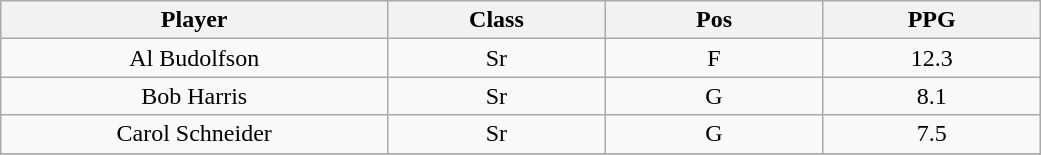<table class="wikitable sortable">
<tr>
<th bgcolor="#DDDDFF" width="16%">Player</th>
<th bgcolor="#DDDDFF" width="9%">Class</th>
<th bgcolor="#DDDDFF" width="9%">Pos</th>
<th bgcolor="#DDDDFF" width="9%">PPG</th>
</tr>
<tr align="center">
<td>Al Budolfson</td>
<td>Sr</td>
<td>F</td>
<td>12.3</td>
</tr>
<tr align="center">
<td>Bob Harris</td>
<td>Sr</td>
<td>G</td>
<td>8.1</td>
</tr>
<tr align="center">
<td>Carol Schneider</td>
<td>Sr</td>
<td>G</td>
<td>7.5</td>
</tr>
<tr align="center">
</tr>
</table>
